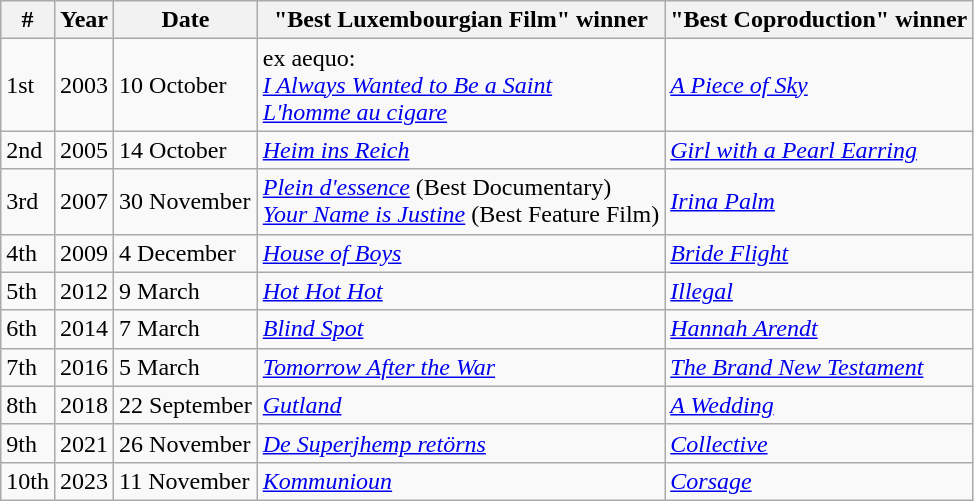<table class="wikitable sortable">
<tr>
<th>#</th>
<th>Year</th>
<th>Date</th>
<th>"Best Luxembourgian Film" winner</th>
<th>"Best Coproduction" winner</th>
</tr>
<tr>
<td>1st</td>
<td>2003</td>
<td>10 October</td>
<td>ex aequo:<br><em><a href='#'>I Always Wanted to Be a Saint</a></em><br><em><a href='#'>L'homme au cigare</a></em></td>
<td><em><a href='#'>A Piece of Sky</a></em></td>
</tr>
<tr>
<td>2nd</td>
<td>2005</td>
<td>14 October</td>
<td><em><a href='#'>Heim ins Reich</a></em></td>
<td><em><a href='#'>Girl with a Pearl Earring</a></em></td>
</tr>
<tr>
<td>3rd</td>
<td>2007</td>
<td>30 November</td>
<td><em><a href='#'>Plein d'essence</a></em> (Best Documentary)<br><em><a href='#'>Your Name is Justine</a></em> (Best Feature Film)</td>
<td><em><a href='#'>Irina Palm</a></em></td>
</tr>
<tr>
<td>4th</td>
<td>2009</td>
<td>4 December</td>
<td><em><a href='#'>House of Boys</a></em></td>
<td><em><a href='#'>Bride Flight</a></em></td>
</tr>
<tr>
<td>5th</td>
<td>2012</td>
<td>9 March</td>
<td><em><a href='#'>Hot Hot Hot</a></em></td>
<td><em><a href='#'>Illegal</a></em></td>
</tr>
<tr>
<td>6th</td>
<td>2014</td>
<td>7 March</td>
<td><em><a href='#'>Blind Spot</a></em></td>
<td><em><a href='#'>Hannah Arendt</a></em></td>
</tr>
<tr>
<td>7th</td>
<td>2016</td>
<td>5 March</td>
<td><em><a href='#'>Tomorrow After the War</a></em></td>
<td><em><a href='#'>The Brand New Testament</a></em></td>
</tr>
<tr>
<td>8th</td>
<td>2018</td>
<td>22 September</td>
<td><em><a href='#'>Gutland</a></em></td>
<td><em><a href='#'>A Wedding</a></em></td>
</tr>
<tr>
<td>9th</td>
<td>2021</td>
<td>26 November</td>
<td><em><a href='#'>De Superjhemp retörns</a></em></td>
<td><em><a href='#'>Collective</a></em></td>
</tr>
<tr>
<td>10th</td>
<td>2023</td>
<td>11 November</td>
<td><em><a href='#'>Kommunioun</a></em></td>
<td><em><a href='#'>Corsage</a></em></td>
</tr>
</table>
